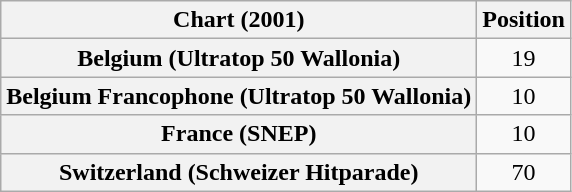<table class="wikitable sortable plainrowheaders" style="text-align:center">
<tr>
<th scope="col">Chart (2001)</th>
<th scope="col">Position</th>
</tr>
<tr>
<th scope="row">Belgium (Ultratop 50 Wallonia)</th>
<td>19</td>
</tr>
<tr>
<th scope="row">Belgium Francophone (Ultratop 50 Wallonia)</th>
<td>10</td>
</tr>
<tr>
<th scope="row">France (SNEP)</th>
<td>10</td>
</tr>
<tr>
<th scope="row">Switzerland (Schweizer Hitparade)</th>
<td>70</td>
</tr>
</table>
